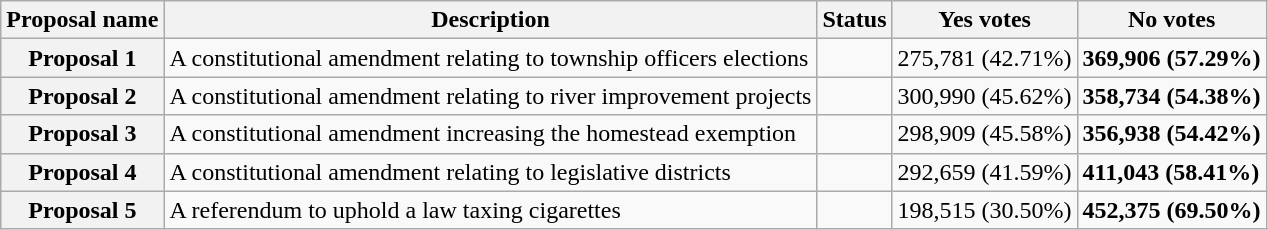<table class="wikitable sortable plainrowheaders">
<tr>
<th scope="col">Proposal name</th>
<th class="unsortable" scope="col">Description</th>
<th scope="col">Status</th>
<th scope="col">Yes votes</th>
<th scope="col">No votes</th>
</tr>
<tr>
<th scope="row">Proposal 1</th>
<td>A constitutional amendment relating to township officers elections</td>
<td></td>
<td>275,781 (42.71%)</td>
<td><strong>369,906 (57.29%)</strong></td>
</tr>
<tr>
<th scope="row">Proposal 2</th>
<td>A constitutional amendment relating to river improvement projects</td>
<td></td>
<td>300,990 (45.62%)</td>
<td><strong>358,734 (54.38%)</strong></td>
</tr>
<tr>
<th scope="row">Proposal 3</th>
<td>A constitutional amendment increasing the homestead exemption</td>
<td></td>
<td>298,909 (45.58%)</td>
<td><strong>356,938 (54.42%)</strong></td>
</tr>
<tr>
<th scope="row">Proposal 4</th>
<td>A constitutional amendment relating to legislative districts</td>
<td></td>
<td>292,659 (41.59%)</td>
<td><strong>411,043 (58.41%)</strong></td>
</tr>
<tr>
<th scope="row">Proposal 5</th>
<td>A referendum to uphold a law taxing cigarettes</td>
<td></td>
<td>198,515 (30.50%)</td>
<td><strong>452,375 (69.50%)</strong></td>
</tr>
</table>
